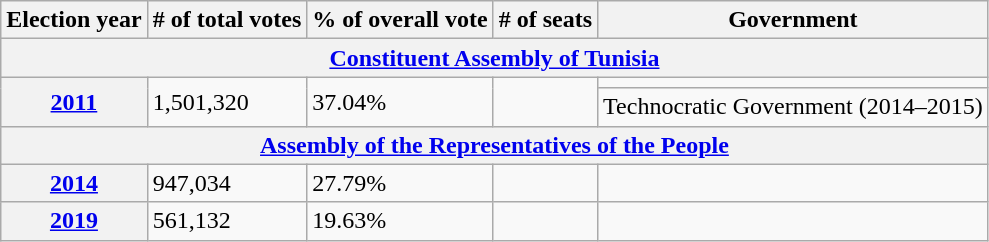<table class="wikitable">
<tr>
<th>Election year</th>
<th># of total votes</th>
<th>% of overall vote</th>
<th># of seats</th>
<th>Government</th>
</tr>
<tr>
<th colspan="5"><a href='#'>Constituent Assembly of Tunisia</a></th>
</tr>
<tr>
<th rowspan="2"><a href='#'>2011</a></th>
<td rowspan="2">1,501,320</td>
<td rowspan="2">37.04%</td>
<td rowspan="2"></td>
<td></td>
</tr>
<tr>
<td align="center">Technocratic Government (2014–2015)</td>
</tr>
<tr>
<th colspan="5"><a href='#'>Assembly of the Representatives of the People</a></th>
</tr>
<tr>
<th><a href='#'>2014</a></th>
<td>947,034</td>
<td>27.79%</td>
<td></td>
<td></td>
</tr>
<tr>
<th><a href='#'>2019</a></th>
<td>561,132</td>
<td>19.63%</td>
<td></td>
<td></td>
</tr>
</table>
